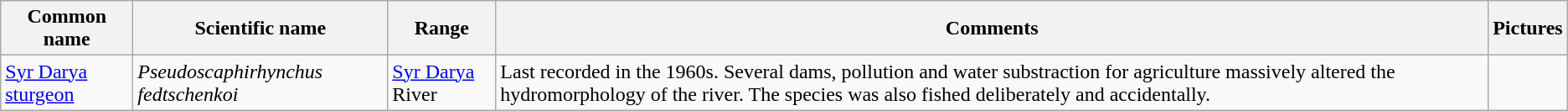<table class="wikitable">
<tr>
<th>Common name</th>
<th>Scientific name</th>
<th>Range</th>
<th class="unsortable">Comments</th>
<th class="unsortable">Pictures</th>
</tr>
<tr>
<td><a href='#'>Syr Darya sturgeon</a></td>
<td><em>Pseudoscaphirhynchus fedtschenkoi</em></td>
<td><a href='#'>Syr Darya</a> River</td>
<td>Last recorded in the 1960s. Several dams, pollution and water substraction for agriculture massively altered the hydromorphology of the river. The species was also fished deliberately and accidentally.</td>
<td></td>
</tr>
</table>
